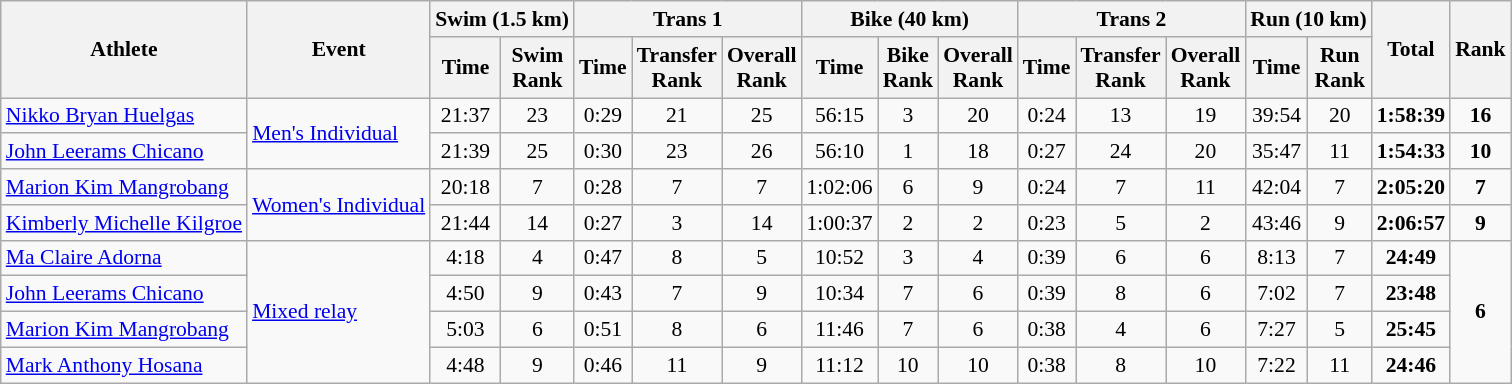<table class="wikitable" style="font-size:90%">
<tr>
<th rowspan=2>Athlete</th>
<th rowspan=2>Event</th>
<th colspan=2>Swim (1.5 km)</th>
<th colspan=3>Trans 1</th>
<th colspan=3>Bike (40 km)</th>
<th colspan=3>Trans 2</th>
<th colspan=2>Run (10 km)</th>
<th rowspan=2>Total</th>
<th rowspan=2>Rank</th>
</tr>
<tr>
<th>Time</th>
<th>Swim <br>Rank</th>
<th>Time</th>
<th>Transfer<br>Rank</th>
<th>Overall<br>Rank</th>
<th>Time</th>
<th>Bike<br>Rank</th>
<th>Overall<br>Rank</th>
<th>Time</th>
<th>Transfer<br>Rank</th>
<th>Overall<br>Rank</th>
<th>Time</th>
<th>Run<br>Rank</th>
</tr>
<tr>
<td><a href='#'>Nikko Bryan Huelgas</a></td>
<td rowspan=2><a href='#'>Men's Individual</a></td>
<td align=center>21:37</td>
<td align=center>23</td>
<td align=center>0:29</td>
<td align=center>21</td>
<td align=center>25</td>
<td align=center>56:15</td>
<td align=center>3</td>
<td align=center>20</td>
<td align=center>0:24</td>
<td align=center>13</td>
<td align=center>19</td>
<td align=center>39:54</td>
<td align=center>20</td>
<td align=center><strong>1:58:39</strong></td>
<td align=center><strong>16</strong></td>
</tr>
<tr>
<td><a href='#'>John Leerams Chicano</a></td>
<td align=center>21:39</td>
<td align=center>25</td>
<td align=center>0:30</td>
<td align=center>23</td>
<td align=center>26</td>
<td align=center>56:10</td>
<td align=center>1</td>
<td align=center>18</td>
<td align=center>0:27</td>
<td align=center>24</td>
<td align=center>20</td>
<td align=center>35:47</td>
<td align=center>11</td>
<td align=center><strong>1:54:33</strong></td>
<td align=center><strong>10</strong></td>
</tr>
<tr>
<td><a href='#'>Marion Kim Mangrobang</a></td>
<td rowspan=2><a href='#'>Women's Individual</a></td>
<td align=center>20:18</td>
<td align=center>7</td>
<td align=center>0:28</td>
<td align=center>7</td>
<td align=center>7</td>
<td align=center>1:02:06</td>
<td align=center>6</td>
<td align=center>9</td>
<td align=center>0:24</td>
<td align=center>7</td>
<td align=center>11</td>
<td align=center>42:04</td>
<td align=center>7</td>
<td align=center><strong>2:05:20</strong></td>
<td align=center><strong>7</strong></td>
</tr>
<tr>
<td><a href='#'>Kimberly Michelle Kilgroe</a></td>
<td align=center>21:44</td>
<td align=center>14</td>
<td align=center>0:27</td>
<td align=center>3</td>
<td align=center>14</td>
<td align=center>1:00:37</td>
<td align=center>2</td>
<td align=center>2</td>
<td align=center>0:23</td>
<td align=center>5</td>
<td align=center>2</td>
<td align=center>43:46</td>
<td align=center>9</td>
<td align=center><strong>2:06:57</strong></td>
<td align=center><strong>9</strong></td>
</tr>
<tr>
<td><a href='#'>Ma Claire Adorna</a></td>
<td rowspan=4><a href='#'>Mixed relay</a></td>
<td align=center>4:18</td>
<td align=center>4</td>
<td align=center>0:47</td>
<td align=center>8</td>
<td align=center>5</td>
<td align=center>10:52</td>
<td align=center>3</td>
<td align=center>4</td>
<td align=center>0:39</td>
<td align=center>6</td>
<td align=center>6</td>
<td align=center>8:13</td>
<td align=center>7</td>
<td align=center><strong>24:49</strong></td>
<td rowspan=4 align=center><strong>6</strong></td>
</tr>
<tr>
<td><a href='#'>John Leerams Chicano</a></td>
<td align=center>4:50</td>
<td align=center>9</td>
<td align=center>0:43</td>
<td align=center>7</td>
<td align=center>9</td>
<td align=center>10:34</td>
<td align=center>7</td>
<td align=center>6</td>
<td align=center>0:39</td>
<td align=center>8</td>
<td align=center>6</td>
<td align=center>7:02</td>
<td align=center>7</td>
<td align=center><strong>23:48</strong></td>
</tr>
<tr>
<td><a href='#'>Marion Kim Mangrobang</a></td>
<td align=center>5:03</td>
<td align=center>6</td>
<td align=center>0:51</td>
<td align=center>8</td>
<td align=center>6</td>
<td align=center>11:46</td>
<td align=center>7</td>
<td align=center>6</td>
<td align=center>0:38</td>
<td align=center>4</td>
<td align=center>6</td>
<td align=center>7:27</td>
<td align=center>5</td>
<td align=center><strong>25:45</strong></td>
</tr>
<tr>
<td><a href='#'>Mark Anthony Hosana</a></td>
<td align=center>4:48</td>
<td align=center>9</td>
<td align=center>0:46</td>
<td align=center>11</td>
<td align=center>9</td>
<td align=center>11:12</td>
<td align=center>10</td>
<td align=center>10</td>
<td align=center>0:38</td>
<td align=center>8</td>
<td align=center>10</td>
<td align=center>7:22</td>
<td align=center>11</td>
<td align=center><strong>24:46</strong></td>
</tr>
</table>
